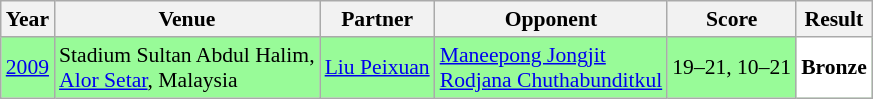<table class="sortable wikitable" style="font-size: 90%;">
<tr>
<th>Year</th>
<th>Venue</th>
<th>Partner</th>
<th>Opponent</th>
<th>Score</th>
<th>Result</th>
</tr>
<tr style="background:#98FB98">
<td align="center"><a href='#'>2009</a></td>
<td align="left">Stadium Sultan Abdul Halim,<br><a href='#'>Alor Setar</a>, Malaysia</td>
<td align="left"> <a href='#'>Liu Peixuan</a></td>
<td align="left"> <a href='#'>Maneepong Jongjit</a><br> <a href='#'>Rodjana Chuthabunditkul</a></td>
<td align="left">19–21, 10–21</td>
<td style="text-align:left; background:white"> <strong>Bronze</strong></td>
</tr>
</table>
